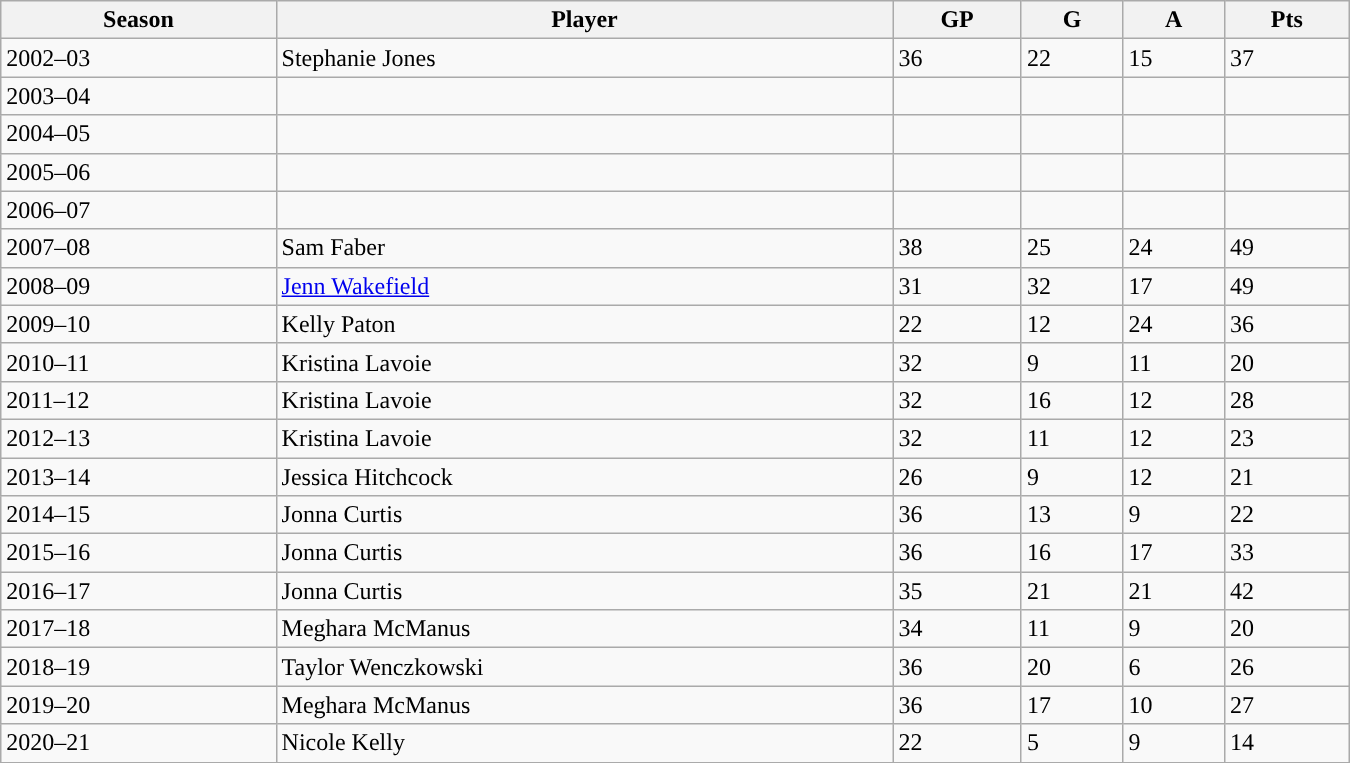<table class="wikitable sortable" width = 900>
<tr>
<th>Season</th>
<th>Player</th>
<th>GP</th>
<th>G</th>
<th>A</th>
<th>Pts</th>
</tr>
<tr>
<td>2002–03</td>
<td>Stephanie Jones</td>
<td>36</td>
<td>22</td>
<td>15</td>
<td>37</td>
</tr>
<tr>
<td>2003–04</td>
<td></td>
<td></td>
<td></td>
<td></td>
<td></td>
</tr>
<tr>
<td>2004–05</td>
<td></td>
<td></td>
<td></td>
<td></td>
<td></td>
</tr>
<tr>
<td>2005–06</td>
<td></td>
<td></td>
<td></td>
<td></td>
<td></td>
</tr>
<tr>
<td>2006–07</td>
<td></td>
<td></td>
<td></td>
<td></td>
<td></td>
</tr>
<tr>
<td>2007–08</td>
<td>Sam Faber</td>
<td>38</td>
<td>25</td>
<td>24</td>
<td>49</td>
</tr>
<tr>
<td>2008–09</td>
<td><a href='#'>Jenn Wakefield</a></td>
<td>31</td>
<td>32</td>
<td>17</td>
<td>49</td>
</tr>
<tr>
<td>2009–10</td>
<td>Kelly Paton</td>
<td>22</td>
<td>12</td>
<td>24</td>
<td>36</td>
</tr>
<tr>
<td>2010–11</td>
<td>Kristina Lavoie</td>
<td>32</td>
<td>9</td>
<td>11</td>
<td>20</td>
</tr>
<tr>
<td>2011–12</td>
<td>Kristina Lavoie</td>
<td>32</td>
<td>16</td>
<td>12</td>
<td>28</td>
</tr>
<tr>
<td>2012–13</td>
<td>Kristina Lavoie</td>
<td>32</td>
<td>11</td>
<td>12</td>
<td>23</td>
</tr>
<tr>
<td>2013–14</td>
<td>Jessica Hitchcock</td>
<td>26</td>
<td>9</td>
<td>12</td>
<td>21 </td>
</tr>
<tr>
<td>2014–15</td>
<td>Jonna Curtis</td>
<td>36</td>
<td>13</td>
<td>9</td>
<td>22 </td>
</tr>
<tr>
<td>2015–16</td>
<td>Jonna Curtis</td>
<td>36</td>
<td>16</td>
<td>17</td>
<td>33 </td>
</tr>
<tr>
<td>2016–17</td>
<td>Jonna Curtis</td>
<td>35</td>
<td>21</td>
<td>21</td>
<td>42</td>
</tr>
<tr>
<td>2017–18</td>
<td>Meghara McManus</td>
<td>34</td>
<td>11</td>
<td>9</td>
<td>20</td>
</tr>
<tr>
<td>2018–19</td>
<td>Taylor Wenczkowski</td>
<td>36</td>
<td>20</td>
<td>6</td>
<td>26</td>
</tr>
<tr>
<td>2019–20</td>
<td>Meghara McManus</td>
<td>36</td>
<td>17</td>
<td>10</td>
<td>27</td>
</tr>
<tr>
<td>2020–21</td>
<td>Nicole Kelly</td>
<td>22</td>
<td>5</td>
<td>9</td>
<td>14</td>
</tr>
<tr>
</tr>
</table>
